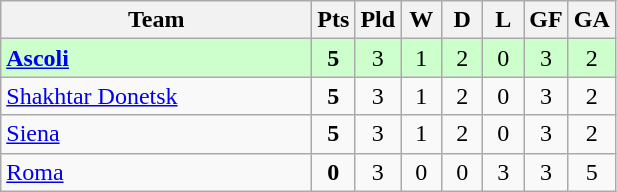<table class="wikitable" style="text-align:center;">
<tr>
<th width=200>Team</th>
<th width=20>Pts</th>
<th width=20>Pld</th>
<th width=20>W</th>
<th width=20>D</th>
<th width=20>L</th>
<th width=20>GF</th>
<th width=20>GA</th>
</tr>
<tr style="background:#ccffcc">
<td style="text-align:left">  <strong><a href='#'>Ascoli</a></strong></td>
<td><strong>5</strong></td>
<td>3</td>
<td>1</td>
<td>2</td>
<td>0</td>
<td>3</td>
<td>2</td>
</tr>
<tr>
<td style="text-align:left"> <a href='#'>Shakhtar Donetsk</a></td>
<td><strong>5</strong></td>
<td>3</td>
<td>1</td>
<td>2</td>
<td>0</td>
<td>3</td>
<td>2</td>
</tr>
<tr>
<td style="text-align:left"> <a href='#'>Siena</a></td>
<td><strong>5</strong></td>
<td>3</td>
<td>1</td>
<td>2</td>
<td>0</td>
<td>3</td>
<td>2</td>
</tr>
<tr>
<td style="text-align:left"> <a href='#'>Roma</a></td>
<td><strong>0</strong></td>
<td>3</td>
<td>0</td>
<td>0</td>
<td>3</td>
<td>3</td>
<td>5</td>
</tr>
</table>
